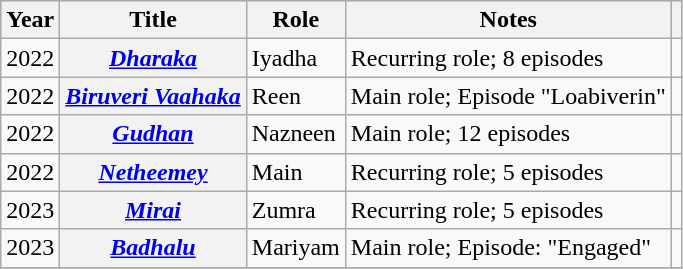<table class="wikitable sortable plainrowheaders">
<tr style="background:#ccc; text-align:center;">
<th scope="col">Year</th>
<th scope="col">Title</th>
<th scope="col">Role</th>
<th scope="col">Notes</th>
<th scope="col" class="unsortable"></th>
</tr>
<tr>
<td>2022</td>
<th scope="row"><em><a href='#'>Dharaka</a></em></th>
<td>Iyadha</td>
<td>Recurring role; 8 episodes</td>
<td style="text-align: center;"></td>
</tr>
<tr>
<td>2022</td>
<th scope="row"><em><a href='#'>Biruveri Vaahaka</a></em></th>
<td>Reen</td>
<td>Main role; Episode "Loabiverin"</td>
<td style="text-align: center;"></td>
</tr>
<tr>
<td>2022</td>
<th scope="row"><em><a href='#'>Gudhan</a></em></th>
<td>Nazneen</td>
<td>Main role; 12 episodes</td>
<td style="text-align: center;"></td>
</tr>
<tr>
<td>2022</td>
<th scope="row"><em><a href='#'>Netheemey</a></em></th>
<td>Main</td>
<td>Recurring role; 5 episodes</td>
<td style="text-align: center;"></td>
</tr>
<tr>
<td>2023</td>
<th scope="row"><em><a href='#'>Mirai</a></em></th>
<td>Zumra</td>
<td>Recurring role; 5 episodes</td>
<td style="text-align: center;"></td>
</tr>
<tr>
<td>2023</td>
<th scope="row"><em><a href='#'>Badhalu</a></em></th>
<td>Mariyam</td>
<td>Main role; Episode: "Engaged"</td>
<td style="text-align: center;"></td>
</tr>
<tr>
</tr>
</table>
